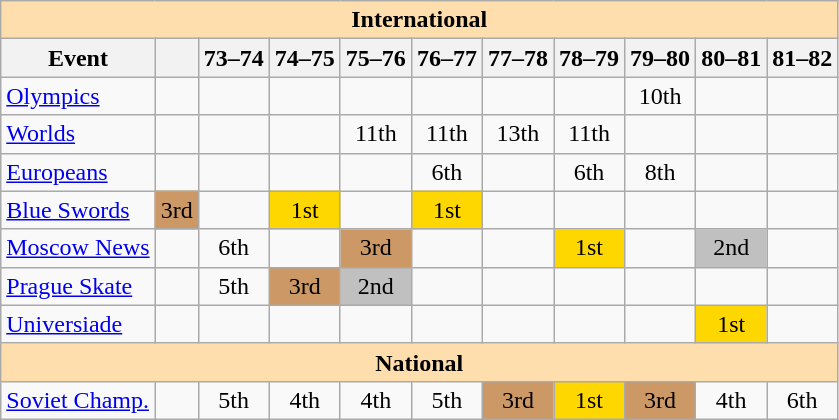<table class="wikitable" style="text-align:center">
<tr>
<th style="background-color: #ffdead; " colspan=11 align=center>International</th>
</tr>
<tr>
<th>Event</th>
<th></th>
<th>73–74</th>
<th>74–75</th>
<th>75–76</th>
<th>76–77</th>
<th>77–78</th>
<th>78–79</th>
<th>79–80</th>
<th>80–81</th>
<th>81–82</th>
</tr>
<tr>
<td align=left><a href='#'>Olympics</a></td>
<td></td>
<td></td>
<td></td>
<td></td>
<td></td>
<td></td>
<td></td>
<td>10th</td>
<td></td>
<td></td>
</tr>
<tr>
<td align=left><a href='#'>Worlds</a></td>
<td></td>
<td></td>
<td></td>
<td>11th</td>
<td>11th</td>
<td>13th</td>
<td>11th</td>
<td></td>
<td></td>
<td></td>
</tr>
<tr>
<td align=left><a href='#'>Europeans</a></td>
<td></td>
<td></td>
<td></td>
<td></td>
<td>6th</td>
<td></td>
<td>6th</td>
<td>8th</td>
<td></td>
<td></td>
</tr>
<tr>
<td align=left><a href='#'>Blue Swords</a></td>
<td bgcolor=cc9966>3rd</td>
<td></td>
<td bgcolor=gold>1st</td>
<td></td>
<td bgcolor=gold>1st</td>
<td></td>
<td></td>
<td></td>
<td></td>
<td></td>
</tr>
<tr>
<td align=left><a href='#'>Moscow News</a></td>
<td></td>
<td>6th</td>
<td></td>
<td bgcolor=cc9966>3rd</td>
<td></td>
<td></td>
<td bgcolor=gold>1st</td>
<td></td>
<td bgcolor=silver>2nd</td>
<td></td>
</tr>
<tr>
<td align=left><a href='#'>Prague Skate</a></td>
<td></td>
<td>5th</td>
<td bgcolor=cc9966>3rd</td>
<td bgcolor=silver>2nd</td>
<td></td>
<td></td>
<td></td>
<td></td>
<td></td>
<td></td>
</tr>
<tr>
<td align=left><a href='#'>Universiade</a></td>
<td></td>
<td></td>
<td></td>
<td></td>
<td></td>
<td></td>
<td></td>
<td></td>
<td bgcolor=gold>1st</td>
<td></td>
</tr>
<tr>
<th style="background-color: #ffdead; " colspan=11 align=center>National</th>
</tr>
<tr>
<td align=left><a href='#'>Soviet Champ.</a></td>
<td></td>
<td>5th</td>
<td>4th</td>
<td>4th</td>
<td>5th</td>
<td bgcolor=cc9966>3rd</td>
<td bgcolor=gold>1st</td>
<td bgcolor=cc9966>3rd</td>
<td>4th</td>
<td>6th</td>
</tr>
</table>
